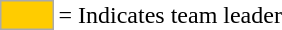<table>
<tr>
<td style="background:#fc0; border:1px solid #aaa; width:2em;"></td>
<td>= Indicates team leader</td>
</tr>
</table>
